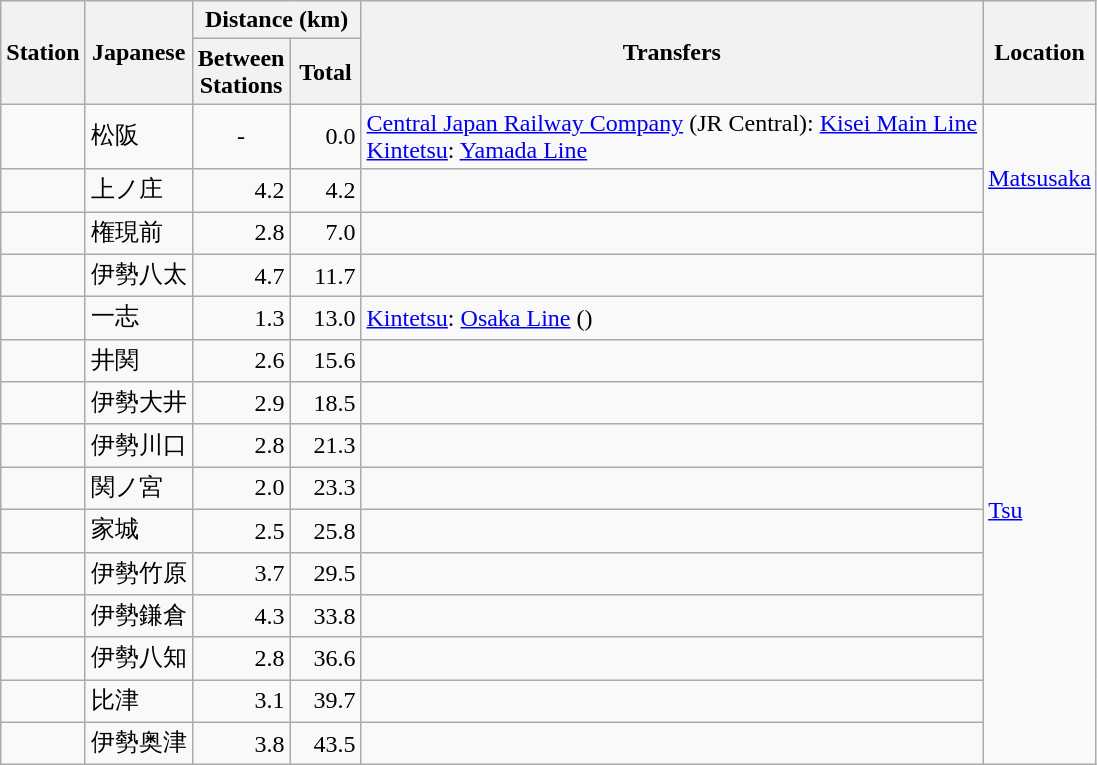<table class="wikitable" rules="all">
<tr>
<th rowspan="2">Station</th>
<th rowspan="2">Japanese</th>
<th colspan="2">Distance (km)</th>
<th rowspan="2">Transfers</th>
<th rowspan="2">Location</th>
</tr>
<tr>
<th style="width:2.5em;">Between<br>Stations</th>
<th style="width:2.5em;">Total</th>
</tr>
<tr>
<td></td>
<td>松阪</td>
<td style="text-align:center;">-</td>
<td style="text-align:right;">0.0</td>
<td><a href='#'>Central Japan Railway Company</a> (JR Central): <a href='#'>Kisei Main Line</a><br><a href='#'>Kintetsu</a>: <a href='#'>Yamada Line</a></td>
<td rowspan="3"><a href='#'>Matsusaka</a></td>
</tr>
<tr>
<td></td>
<td>上ノ庄</td>
<td style="text-align:right;">4.2</td>
<td style="text-align:right;">4.2</td>
<td> </td>
</tr>
<tr>
<td></td>
<td>権現前</td>
<td style="text-align:right;">2.8</td>
<td style="text-align:right;">7.0</td>
<td> </td>
</tr>
<tr>
<td></td>
<td>伊勢八太</td>
<td style="text-align:right;">4.7</td>
<td style="text-align:right;">11.7</td>
<td> </td>
<td rowspan="12"><a href='#'>Tsu</a></td>
</tr>
<tr>
<td></td>
<td>一志</td>
<td style="text-align:right;">1.3</td>
<td style="text-align:right;">13.0</td>
<td><a href='#'>Kintetsu</a>: <a href='#'>Osaka Line</a> ()</td>
</tr>
<tr>
<td></td>
<td>井関</td>
<td style="text-align:right;">2.6</td>
<td style="text-align:right;">15.6</td>
<td> </td>
</tr>
<tr>
<td></td>
<td>伊勢大井</td>
<td style="text-align:right;">2.9</td>
<td style="text-align:right;">18.5</td>
<td> </td>
</tr>
<tr>
<td></td>
<td>伊勢川口</td>
<td style="text-align:right;">2.8</td>
<td style="text-align:right;">21.3</td>
<td> </td>
</tr>
<tr>
<td></td>
<td>関ノ宮</td>
<td style="text-align:right;">2.0</td>
<td style="text-align:right;">23.3</td>
<td> </td>
</tr>
<tr>
<td></td>
<td>家城</td>
<td style="text-align:right;">2.5</td>
<td style="text-align:right;">25.8</td>
<td> </td>
</tr>
<tr>
<td></td>
<td>伊勢竹原</td>
<td style="text-align:right;">3.7</td>
<td style="text-align:right;">29.5</td>
<td> </td>
</tr>
<tr>
<td></td>
<td>伊勢鎌倉</td>
<td style="text-align:right;">4.3</td>
<td style="text-align:right;">33.8</td>
<td> </td>
</tr>
<tr>
<td></td>
<td>伊勢八知</td>
<td style="text-align:right;">2.8</td>
<td style="text-align:right;">36.6</td>
<td> </td>
</tr>
<tr>
<td></td>
<td>比津</td>
<td style="text-align:right;">3.1</td>
<td style="text-align:right;">39.7</td>
<td> </td>
</tr>
<tr>
<td></td>
<td>伊勢奥津</td>
<td style="text-align:right;">3.8</td>
<td style="text-align:right;">43.5</td>
<td> </td>
</tr>
</table>
